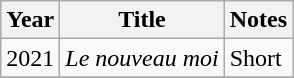<table class="wikitable sortable">
<tr>
<th>Year</th>
<th>Title</th>
<th class="unsortable">Notes</th>
</tr>
<tr>
<td>2021</td>
<td><em>Le nouveau moi</em></td>
<td>Short</td>
</tr>
<tr>
</tr>
</table>
